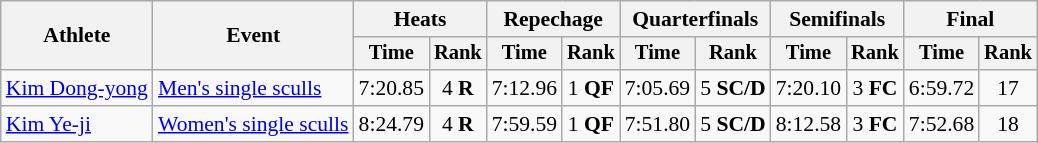<table class="wikitable" style="font-size:90%">
<tr>
<th rowspan=2>Athlete</th>
<th rowspan=2>Event</th>
<th colspan="2">Heats</th>
<th colspan="2">Repechage</th>
<th colspan=2>Quarterfinals</th>
<th colspan="2">Semifinals</th>
<th colspan="2">Final</th>
</tr>
<tr style="font-size:95%">
<th>Time</th>
<th>Rank</th>
<th>Time</th>
<th>Rank</th>
<th>Time</th>
<th>Rank</th>
<th>Time</th>
<th>Rank</th>
<th>Time</th>
<th>Rank</th>
</tr>
<tr align=center>
<td align=left><a href='#'>Kim Dong-yong</a></td>
<td align=left><a href='#'>Men's single sculls</a></td>
<td>7:20.85</td>
<td>4 <strong>R</strong></td>
<td>7:12.96</td>
<td>1 <strong>QF</strong></td>
<td>7:05.69</td>
<td>5 <strong>SC/D</strong></td>
<td>7:20.10</td>
<td>3 <strong>FC</strong></td>
<td>6:59.72</td>
<td>17</td>
</tr>
<tr align=center>
<td align=left><a href='#'>Kim Ye-ji</a></td>
<td align=left><a href='#'>Women's single sculls</a></td>
<td>8:24.79</td>
<td>4 <strong>R</strong></td>
<td>7:59.59</td>
<td>1 <strong>QF</strong></td>
<td>7:51.80</td>
<td>5 <strong>SC/D</strong></td>
<td>8:12.58</td>
<td>3 <strong>FC</strong></td>
<td>7:52.68</td>
<td>18</td>
</tr>
</table>
